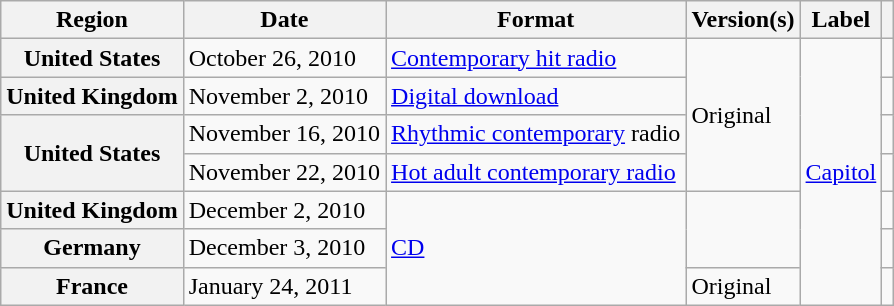<table class="wikitable plainrowheaders">
<tr>
<th scope="col">Region</th>
<th scope="col">Date</th>
<th scope="col">Format</th>
<th scope="col">Version(s)</th>
<th scope="col">Label</th>
<th scope="col"></th>
</tr>
<tr>
<th scope="row">United States</th>
<td>October 26, 2010</td>
<td><a href='#'>Contemporary hit radio</a></td>
<td rowspan="4">Original</td>
<td rowspan="7"><a href='#'>Capitol</a></td>
<td style="text-align:center;"></td>
</tr>
<tr>
<th scope="row">United Kingdom</th>
<td>November 2, 2010</td>
<td><a href='#'>Digital download</a></td>
<td style="text-align:center;"></td>
</tr>
<tr>
<th rowspan="2" scope="row">United States</th>
<td>November 16, 2010</td>
<td><a href='#'>Rhythmic contemporary</a> radio</td>
<td style="text-align:center;"></td>
</tr>
<tr>
<td>November 22, 2010</td>
<td><a href='#'>Hot adult contemporary radio</a></td>
<td style="text-align:center;"></td>
</tr>
<tr>
<th scope="row">United Kingdom</th>
<td>December 2, 2010</td>
<td rowspan="3"><a href='#'>CD</a></td>
<td rowspan="2"></td>
<td style="text-align:center;"></td>
</tr>
<tr>
<th scope="row">Germany</th>
<td>December 3, 2010</td>
<td style="text-align:center;"></td>
</tr>
<tr>
<th scope="row">France</th>
<td>January 24, 2011</td>
<td>Original</td>
<td style="text-align:center;"></td>
</tr>
</table>
